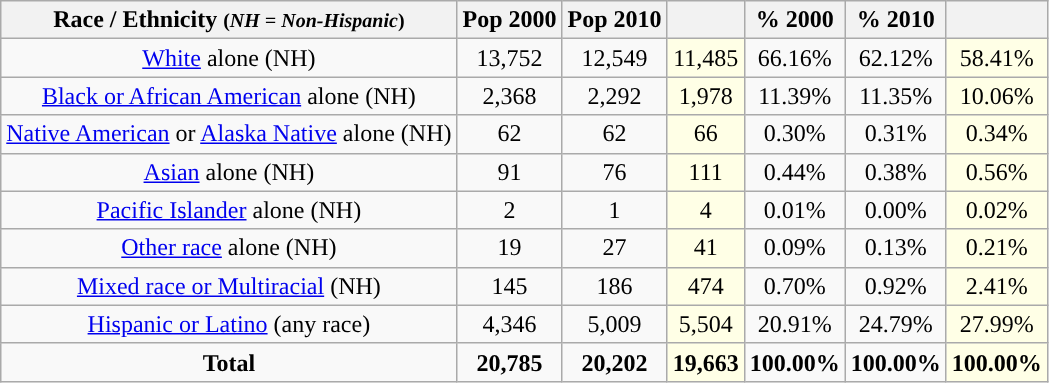<table class="wikitable" style="text-align:center;">
<tr>
<th>Race / Ethnicity <small>(<em>NH = Non-Hispanic</em>)</small></th>
<th>Pop 2000</th>
<th>Pop 2010</th>
<th></th>
<th>% 2000</th>
<th>% 2010</th>
<th></th>
</tr>
<tr>
<td><a href='#'>White</a> alone (NH)</td>
<td>13,752</td>
<td>12,549</td>
<td style='background: #ffffe6;'>11,485</td>
<td>66.16%</td>
<td>62.12%</td>
<td style='background: #ffffe6;'>58.41%</td>
</tr>
<tr>
<td><a href='#'>Black or African American</a> alone (NH)</td>
<td>2,368</td>
<td>2,292</td>
<td style='background: #ffffe6;'>1,978</td>
<td>11.39%</td>
<td>11.35%</td>
<td style='background: #ffffe6;'>10.06%</td>
</tr>
<tr>
<td><a href='#'>Native American</a> or <a href='#'>Alaska Native</a> alone (NH)</td>
<td>62</td>
<td>62</td>
<td style='background: #ffffe6;'>66</td>
<td>0.30%</td>
<td>0.31%</td>
<td style='background: #ffffe6;'>0.34%</td>
</tr>
<tr>
<td><a href='#'>Asian</a> alone (NH)</td>
<td>91</td>
<td>76</td>
<td style='background: #ffffe6;'>111</td>
<td>0.44%</td>
<td>0.38%</td>
<td style='background: #ffffe6;'>0.56%</td>
</tr>
<tr>
<td><a href='#'>Pacific Islander</a> alone (NH)</td>
<td>2</td>
<td>1</td>
<td style='background: #ffffe6;'>4</td>
<td>0.01%</td>
<td>0.00%</td>
<td style='background: #ffffe6;'>0.02%</td>
</tr>
<tr>
<td><a href='#'>Other race</a> alone (NH)</td>
<td>19</td>
<td>27</td>
<td style='background: #ffffe6;'>41</td>
<td>0.09%</td>
<td>0.13%</td>
<td style='background: #ffffe6;'>0.21%</td>
</tr>
<tr>
<td><a href='#'>Mixed race or Multiracial</a> (NH)</td>
<td>145</td>
<td>186</td>
<td style='background: #ffffe6;'>474</td>
<td>0.70%</td>
<td>0.92%</td>
<td style='background: #ffffe6;'>2.41%</td>
</tr>
<tr>
<td><a href='#'>Hispanic or Latino</a> (any race)</td>
<td>4,346</td>
<td>5,009</td>
<td style='background: #ffffe6;'>5,504</td>
<td>20.91%</td>
<td>24.79%</td>
<td style='background: #ffffe6;'>27.99%</td>
</tr>
<tr>
<td><strong>Total</strong></td>
<td><strong>20,785</strong></td>
<td><strong>20,202</strong></td>
<td style='background: #ffffe6;'><strong>19,663</strong></td>
<td><strong>100.00%</strong></td>
<td><strong>100.00%</strong></td>
<td style='background: #ffffe6;'><strong>100.00%</strong></td>
</tr>
</table>
